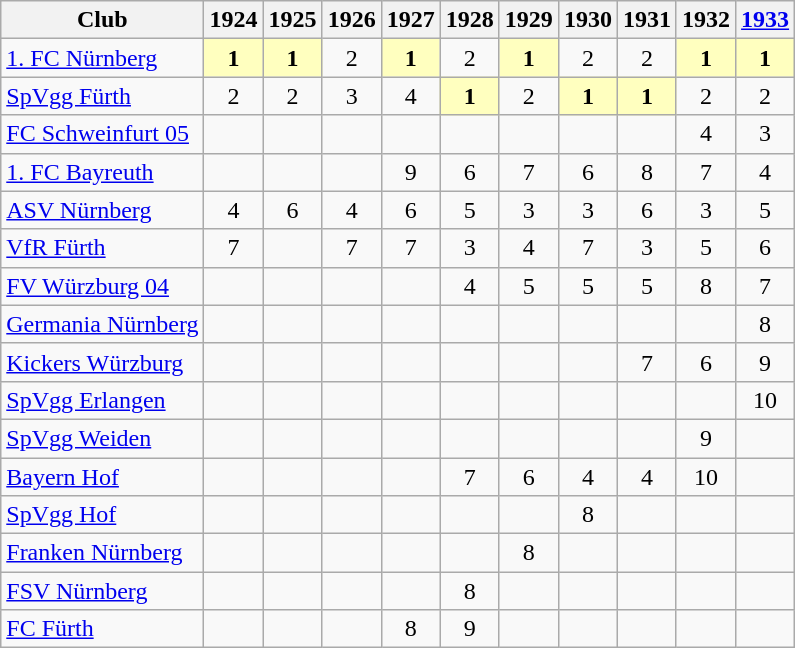<table class="wikitable">
<tr>
<th>Club</th>
<th>1924</th>
<th>1925</th>
<th>1926</th>
<th>1927</th>
<th>1928</th>
<th>1929</th>
<th>1930</th>
<th>1931</th>
<th>1932</th>
<th><a href='#'>1933</a></th>
</tr>
<tr align="center">
<td align="left"><a href='#'>1. FC Nürnberg</a></td>
<td style="background:#ffffbf"><strong>1</strong></td>
<td style="background:#ffffbf"><strong>1</strong></td>
<td>2</td>
<td style="background:#ffffbf"><strong>1</strong></td>
<td>2</td>
<td style="background:#ffffbf"><strong>1</strong></td>
<td>2</td>
<td>2</td>
<td style="background:#ffffbf"><strong>1</strong></td>
<td style="background:#ffffbf"><strong>1</strong></td>
</tr>
<tr align="center">
<td align="left"><a href='#'>SpVgg Fürth</a></td>
<td>2</td>
<td>2</td>
<td>3</td>
<td>4</td>
<td style="background:#ffffbf"><strong>1</strong></td>
<td>2</td>
<td style="background:#ffffbf"><strong>1</strong></td>
<td style="background:#ffffbf"><strong>1</strong></td>
<td>2</td>
<td>2</td>
</tr>
<tr align="center">
<td align="left"><a href='#'>FC Schweinfurt 05</a></td>
<td></td>
<td></td>
<td></td>
<td></td>
<td></td>
<td></td>
<td></td>
<td></td>
<td>4</td>
<td>3</td>
</tr>
<tr align="center">
<td align="left"><a href='#'>1. FC Bayreuth</a></td>
<td></td>
<td></td>
<td></td>
<td>9</td>
<td>6</td>
<td>7</td>
<td>6</td>
<td>8</td>
<td>7</td>
<td>4</td>
</tr>
<tr align="center">
<td align="left"><a href='#'>ASV Nürnberg</a></td>
<td>4</td>
<td>6</td>
<td>4</td>
<td>6</td>
<td>5</td>
<td>3</td>
<td>3</td>
<td>6</td>
<td>3</td>
<td>5</td>
</tr>
<tr align="center">
<td align="left"><a href='#'>VfR Fürth</a></td>
<td>7</td>
<td></td>
<td>7</td>
<td>7</td>
<td>3</td>
<td>4</td>
<td>7</td>
<td>3</td>
<td>5</td>
<td>6</td>
</tr>
<tr align="center">
<td align="left"><a href='#'>FV Würzburg 04</a></td>
<td></td>
<td></td>
<td></td>
<td></td>
<td>4</td>
<td>5</td>
<td>5</td>
<td>5</td>
<td>8</td>
<td>7</td>
</tr>
<tr align="center">
<td align="left"><a href='#'>Germania Nürnberg</a></td>
<td></td>
<td></td>
<td></td>
<td></td>
<td></td>
<td></td>
<td></td>
<td></td>
<td></td>
<td>8</td>
</tr>
<tr align="center">
<td align="left"><a href='#'>Kickers Würzburg</a></td>
<td></td>
<td></td>
<td></td>
<td></td>
<td></td>
<td></td>
<td></td>
<td>7</td>
<td>6</td>
<td>9</td>
</tr>
<tr align="center">
<td align="left"><a href='#'>SpVgg Erlangen</a></td>
<td></td>
<td></td>
<td></td>
<td></td>
<td></td>
<td></td>
<td></td>
<td></td>
<td></td>
<td>10</td>
</tr>
<tr align="center">
<td align="left"><a href='#'>SpVgg Weiden</a></td>
<td></td>
<td></td>
<td></td>
<td></td>
<td></td>
<td></td>
<td></td>
<td></td>
<td>9</td>
<td></td>
</tr>
<tr align="center">
<td align="left"><a href='#'>Bayern Hof</a></td>
<td></td>
<td></td>
<td></td>
<td></td>
<td>7</td>
<td>6</td>
<td>4</td>
<td>4</td>
<td>10</td>
<td></td>
</tr>
<tr align="center">
<td align="left"><a href='#'>SpVgg Hof</a></td>
<td></td>
<td></td>
<td></td>
<td></td>
<td></td>
<td></td>
<td>8</td>
<td></td>
<td></td>
<td></td>
</tr>
<tr align="center">
<td align="left"><a href='#'>Franken Nürnberg</a></td>
<td></td>
<td></td>
<td></td>
<td></td>
<td></td>
<td>8</td>
<td></td>
<td></td>
<td></td>
<td></td>
</tr>
<tr align="center">
<td align="left"><a href='#'>FSV Nürnberg</a></td>
<td></td>
<td></td>
<td></td>
<td></td>
<td>8</td>
<td></td>
<td></td>
<td></td>
<td></td>
<td></td>
</tr>
<tr align="center">
<td align="left"><a href='#'>FC Fürth</a></td>
<td></td>
<td></td>
<td></td>
<td>8</td>
<td>9</td>
<td></td>
<td></td>
<td></td>
<td></td>
<td></td>
</tr>
</table>
